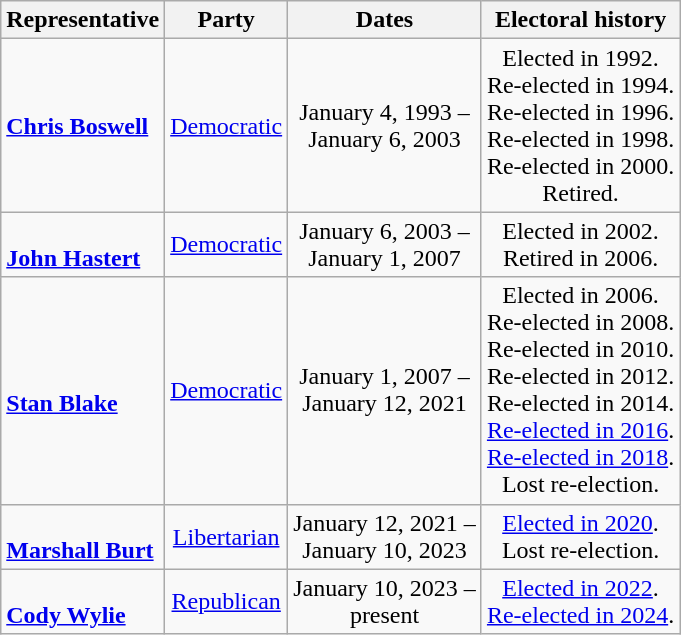<table class=wikitable style="text-align:center">
<tr>
<th>Representative</th>
<th>Party</th>
<th>Dates</th>
<th>Electoral history</th>
</tr>
<tr>
<td align =left nowrap><strong><a href='#'>Chris Boswell</a></strong><br></td>
<td><a href='#'>Democratic</a></td>
<td>January 4, 1993 – <br> January 6, 2003</td>
<td>Elected in 1992. <br> Re-elected in 1994. <br> Re-elected in 1996. <br> Re-elected in 1998. <br> Re-elected in 2000. <br> Retired.</td>
</tr>
<tr>
<td align =left nowrap><br><strong><a href='#'>John Hastert</a></strong><br></td>
<td><a href='#'>Democratic</a></td>
<td>January 6, 2003 – <br> January 1, 2007</td>
<td>Elected in 2002. <br> Retired  in 2006.</td>
</tr>
<tr>
<td align =left nowrap><br><strong> <a href='#'>Stan Blake</a></strong><br></td>
<td><a href='#'>Democratic</a></td>
<td>January 1, 2007 – <br> January 12, 2021</td>
<td>Elected in 2006. <br> Re-elected in 2008. <br> Re-elected in 2010. <br> Re-elected in 2012. <br> Re-elected in 2014. <br> <a href='#'>Re-elected in 2016</a>. <br> <a href='#'>Re-elected in 2018</a>. <br> Lost re-election.</td>
</tr>
<tr>
<td align=left nowrap> <br> <strong><a href='#'>Marshall Burt</a></strong><br></td>
<td><a href='#'>Libertarian</a></td>
<td>January 12, 2021 – <br> January 10, 2023</td>
<td><a href='#'>Elected in 2020</a>.<br> Lost re-election.</td>
</tr>
<tr>
<td align=left nowrap><br> <strong><a href='#'>Cody Wylie</a></strong><br></td>
<td><a href='#'>Republican</a></td>
<td>January 10, 2023 – <br> present</td>
<td><a href='#'>Elected in 2022</a>. <br> <a href='#'>Re-elected in 2024</a>.</td>
</tr>
</table>
